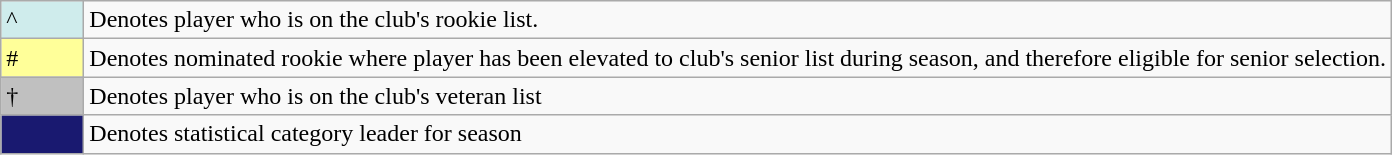<table class="wikitable">
<tr>
<td style="background:#cfecec; border:1px solid #aaa; width:3em;">^</td>
<td>Denotes player who is on the club's rookie list.</td>
</tr>
<tr>
<td style="background:#ff9; border:1px solid #aaa; width:3em;">#</td>
<td>Denotes nominated rookie where player has been elevated to club's senior list during season, and therefore eligible for senior selection.</td>
</tr>
<tr>
<td style="background:silver; border:1px solid #aaa; width:3em;">†</td>
<td>Denotes player who is on the club's veteran list</td>
</tr>
<tr>
<td style="background:#191970; color:white; border:1px solid #aaa; width:3em;"></td>
<td>Denotes statistical category leader for season</td>
</tr>
</table>
